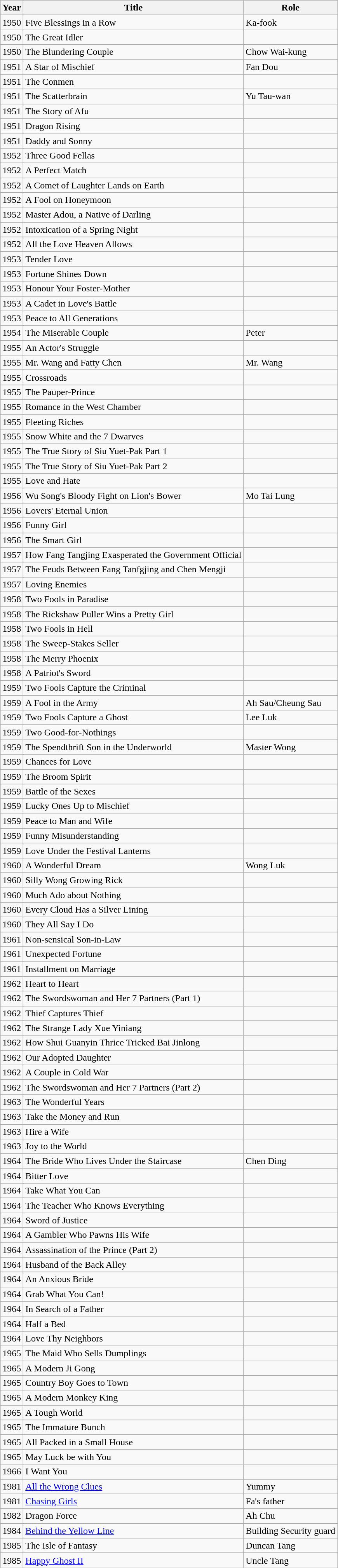<table class="wikitable sortable">
<tr>
<th>Year</th>
<th>Title</th>
<th>Role</th>
</tr>
<tr>
<td>1950</td>
<td>Five Blessings in a Row</td>
<td>Ka-fook</td>
</tr>
<tr>
<td>1950</td>
<td>The Great Idler</td>
<td></td>
</tr>
<tr>
<td>1950</td>
<td>The Blundering Couple</td>
<td>Chow Wai-kung</td>
</tr>
<tr>
<td>1951</td>
<td>A Star of Mischief</td>
<td>Fan Dou</td>
</tr>
<tr>
<td>1951</td>
<td>The Conmen</td>
<td></td>
</tr>
<tr>
<td>1951</td>
<td>The Scatterbrain</td>
<td>Yu Tau-wan</td>
</tr>
<tr>
<td>1951</td>
<td>The Story of Afu</td>
<td></td>
</tr>
<tr>
<td>1951</td>
<td>Dragon Rising</td>
<td></td>
</tr>
<tr>
<td>1951</td>
<td>Daddy and Sonny</td>
<td></td>
</tr>
<tr>
<td>1952</td>
<td>Three Good Fellas</td>
<td></td>
</tr>
<tr>
<td>1952</td>
<td>A Perfect Match</td>
<td></td>
</tr>
<tr>
<td>1952</td>
<td>A Comet of Laughter Lands on Earth</td>
<td></td>
</tr>
<tr>
<td>1952</td>
<td>A Fool on Honeymoon</td>
<td></td>
</tr>
<tr>
<td>1952</td>
<td>Master Adou, a Native of Darling</td>
<td></td>
</tr>
<tr>
<td>1952</td>
<td>Intoxication of a Spring Night</td>
<td></td>
</tr>
<tr>
<td>1952</td>
<td>All the Love Heaven Allows</td>
<td></td>
</tr>
<tr>
<td>1953</td>
<td>Tender Love</td>
<td></td>
</tr>
<tr>
<td>1953</td>
<td>Fortune Shines Down</td>
<td></td>
</tr>
<tr>
<td>1953</td>
<td>Honour Your Foster-Mother</td>
<td></td>
</tr>
<tr>
<td>1953</td>
<td>A Cadet in Love's Battle</td>
<td></td>
</tr>
<tr>
<td>1953</td>
<td>Peace to All Generations</td>
<td></td>
</tr>
<tr>
<td>1954</td>
<td>The Miserable Couple</td>
<td>Peter</td>
</tr>
<tr>
<td>1955</td>
<td>An Actor's Struggle</td>
<td></td>
</tr>
<tr>
<td>1955</td>
<td>Mr. Wang and Fatty Chen</td>
<td>Mr. Wang</td>
</tr>
<tr>
<td>1955</td>
<td>Crossroads</td>
<td></td>
</tr>
<tr>
<td>1955</td>
<td>The Pauper-Prince</td>
<td></td>
</tr>
<tr>
<td>1955</td>
<td>Romance in the West Chamber</td>
<td></td>
</tr>
<tr>
<td>1955</td>
<td>Fleeting Riches</td>
<td></td>
</tr>
<tr>
<td>1955</td>
<td>Snow White and the 7 Dwarves</td>
<td></td>
</tr>
<tr>
<td>1955</td>
<td>The True Story of Siu Yuet-Pak Part 1</td>
<td></td>
</tr>
<tr>
<td>1955</td>
<td>The True Story of Siu Yuet-Pak Part 2</td>
<td></td>
</tr>
<tr>
<td>1955</td>
<td>Love and Hate</td>
<td></td>
</tr>
<tr>
<td>1956</td>
<td>Wu Song's Bloody Fight on Lion's Bower</td>
<td>Mo Tai Lung</td>
</tr>
<tr>
<td>1956</td>
<td>Lovers' Eternal Union</td>
<td></td>
</tr>
<tr>
<td>1956</td>
<td>Funny Girl</td>
<td></td>
</tr>
<tr>
<td>1956</td>
<td>The Smart Girl</td>
<td></td>
</tr>
<tr>
<td>1957</td>
<td>How Fang Tangjing Exasperated the Government Official</td>
<td></td>
</tr>
<tr>
<td>1957</td>
<td>The Feuds Between Fang Tanfgjing and Chen Mengji</td>
<td></td>
</tr>
<tr>
<td>1957</td>
<td>Loving Enemies</td>
<td></td>
</tr>
<tr>
<td>1958</td>
<td>Two Fools in Paradise</td>
<td></td>
</tr>
<tr>
<td>1958</td>
<td>The Rickshaw Puller Wins a Pretty Girl</td>
<td></td>
</tr>
<tr>
<td>1958</td>
<td>Two Fools in Hell</td>
<td></td>
</tr>
<tr>
<td>1958</td>
<td>The Sweep-Stakes Seller</td>
<td></td>
</tr>
<tr>
<td>1958</td>
<td>The Merry Phoenix</td>
<td></td>
</tr>
<tr>
<td>1958</td>
<td>A Patriot's Sword</td>
<td></td>
</tr>
<tr>
<td>1959</td>
<td>Two Fools Capture the Criminal</td>
<td></td>
</tr>
<tr>
<td>1959</td>
<td>A Fool in the Army</td>
<td>Ah Sau/Cheung Sau</td>
</tr>
<tr>
<td>1959</td>
<td>Two Fools Capture a Ghost</td>
<td>Lee Luk</td>
</tr>
<tr>
<td>1959</td>
<td>Two Good-for-Nothings</td>
<td></td>
</tr>
<tr>
<td>1959</td>
<td>The Spendthrift Son in the Underworld</td>
<td>Master Wong</td>
</tr>
<tr>
<td>1959</td>
<td>Chances for Love</td>
<td></td>
</tr>
<tr>
<td>1959</td>
<td>The Broom Spirit</td>
<td></td>
</tr>
<tr>
<td>1959</td>
<td>Battle of the Sexes</td>
<td></td>
</tr>
<tr>
<td>1959</td>
<td>Lucky Ones Up to Mischief</td>
<td></td>
</tr>
<tr>
<td>1959</td>
<td>Peace to Man and Wife</td>
<td></td>
</tr>
<tr>
<td>1959</td>
<td>Funny Misunderstanding</td>
<td></td>
</tr>
<tr>
<td>1959</td>
<td>Love Under the Festival Lanterns</td>
<td></td>
</tr>
<tr>
<td>1960</td>
<td>A Wonderful Dream</td>
<td>Wong Luk</td>
</tr>
<tr>
<td>1960</td>
<td>Silly Wong Growing Rick</td>
<td></td>
</tr>
<tr>
<td>1960</td>
<td>Much Ado about Nothing</td>
<td></td>
</tr>
<tr>
<td>1960</td>
<td>Every Cloud Has a Silver Lining</td>
<td></td>
</tr>
<tr>
<td>1960</td>
<td>They All Say I Do</td>
<td></td>
</tr>
<tr>
<td>1961</td>
<td>Non-sensical Son-in-Law</td>
<td></td>
</tr>
<tr>
<td>1961</td>
<td>Unexpected Fortune</td>
<td></td>
</tr>
<tr>
<td>1961</td>
<td>Installment on Marriage</td>
<td></td>
</tr>
<tr>
<td>1962</td>
<td>Heart to Heart</td>
<td></td>
</tr>
<tr>
<td>1962</td>
<td>The Swordswoman and Her 7 Partners (Part 1)</td>
<td></td>
</tr>
<tr>
<td>1962</td>
<td>Thief Captures Thief</td>
<td></td>
</tr>
<tr>
<td>1962</td>
<td>The Strange Lady Xue Yiniang</td>
<td></td>
</tr>
<tr>
<td>1962</td>
<td>How Shui Guanyin Thrice Tricked Bai Jinlong</td>
<td></td>
</tr>
<tr>
<td>1962</td>
<td>Our Adopted Daughter</td>
<td></td>
</tr>
<tr>
<td>1962</td>
<td>A Couple in Cold War</td>
<td></td>
</tr>
<tr>
<td>1962</td>
<td>The Swordswoman and Her 7 Partners (Part 2)</td>
<td></td>
</tr>
<tr>
<td>1963</td>
<td>The Wonderful Years</td>
<td></td>
</tr>
<tr>
<td>1963</td>
<td>Take the Money and Run</td>
<td></td>
</tr>
<tr>
<td>1963</td>
<td>Hire a Wife</td>
<td></td>
</tr>
<tr>
<td>1963</td>
<td>Joy to the World</td>
<td></td>
</tr>
<tr>
<td>1964</td>
<td>The Bride Who Lives Under the Staircase</td>
<td>Chen Ding</td>
</tr>
<tr>
<td>1964</td>
<td>Bitter Love</td>
<td></td>
</tr>
<tr>
<td>1964</td>
<td>Take What You Can</td>
<td></td>
</tr>
<tr>
<td>1964</td>
<td>The Teacher Who Knows Everything</td>
<td></td>
</tr>
<tr>
<td>1964</td>
<td>Sword of Justice</td>
<td></td>
</tr>
<tr>
<td>1964</td>
<td>A Gambler Who Pawns His Wife</td>
<td></td>
</tr>
<tr>
<td>1964</td>
<td>Assassination of the Prince (Part 2)</td>
<td></td>
</tr>
<tr>
<td>1964</td>
<td>Husband of the Back Alley</td>
<td></td>
</tr>
<tr>
<td>1964</td>
<td>An Anxious Bride</td>
<td></td>
</tr>
<tr>
<td>1964</td>
<td>Grab What You Can!</td>
<td></td>
</tr>
<tr>
<td>1964</td>
<td>In Search of a Father</td>
<td></td>
</tr>
<tr>
<td>1964</td>
<td>Half a Bed</td>
<td></td>
</tr>
<tr>
<td>1964</td>
<td>Love Thy Neighbors</td>
<td></td>
</tr>
<tr>
<td>1965</td>
<td>The Maid Who Sells Dumplings</td>
<td></td>
</tr>
<tr>
<td>1965</td>
<td>A Modern Ji Gong</td>
<td></td>
</tr>
<tr>
<td>1965</td>
<td>Country Boy Goes to Town</td>
<td></td>
</tr>
<tr>
<td>1965</td>
<td>A Modern Monkey King</td>
<td></td>
</tr>
<tr>
<td>1965</td>
<td>A Tough World</td>
<td></td>
</tr>
<tr>
<td>1965</td>
<td>The Immature Bunch</td>
<td></td>
</tr>
<tr>
<td>1965</td>
<td>All Packed in a Small House</td>
<td></td>
</tr>
<tr>
<td>1965</td>
<td>May Luck be with You</td>
<td></td>
</tr>
<tr>
<td>1966</td>
<td>I Want You</td>
<td></td>
</tr>
<tr>
<td>1981</td>
<td><a href='#'>All the Wrong Clues</a></td>
<td>Yummy</td>
</tr>
<tr>
<td>1981</td>
<td><a href='#'>Chasing Girls</a></td>
<td>Fa's father</td>
</tr>
<tr>
<td>1982</td>
<td>Dragon Force</td>
<td>Ah Chu</td>
</tr>
<tr>
<td>1984</td>
<td><a href='#'>Behind the Yellow Line</a></td>
<td>Building Security guard</td>
</tr>
<tr>
<td>1985</td>
<td>The Isle of Fantasy</td>
<td>Duncan Tang</td>
</tr>
<tr>
<td>1985</td>
<td><a href='#'>Happy Ghost II</a></td>
<td>Uncle Tang</td>
</tr>
<tr>
</tr>
</table>
